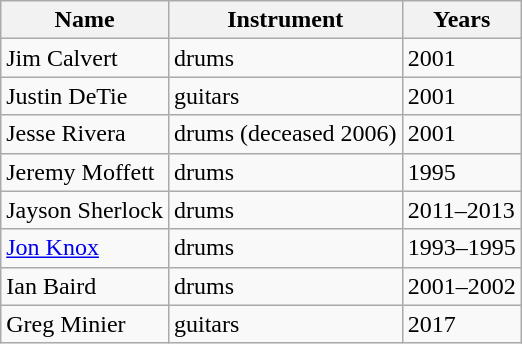<table class="wikitable">
<tr>
<th>Name</th>
<th>Instrument</th>
<th>Years</th>
</tr>
<tr>
<td>Jim Calvert</td>
<td>drums</td>
<td>2001</td>
</tr>
<tr>
<td>Justin DeTie</td>
<td>guitars</td>
<td>2001</td>
</tr>
<tr>
<td>Jesse Rivera</td>
<td>drums (deceased 2006)</td>
<td>2001</td>
</tr>
<tr>
<td>Jeremy Moffett</td>
<td>drums</td>
<td>1995</td>
</tr>
<tr>
<td>Jayson Sherlock</td>
<td>drums</td>
<td>2011–2013</td>
</tr>
<tr>
<td><a href='#'>Jon Knox</a></td>
<td>drums</td>
<td>1993–1995</td>
</tr>
<tr>
<td>Ian Baird</td>
<td>drums</td>
<td>2001–2002</td>
</tr>
<tr>
<td>Greg Minier</td>
<td>guitars</td>
<td>2017</td>
</tr>
</table>
